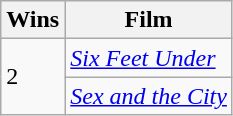<table class="wikitable">
<tr>
<th>Wins</th>
<th>Film</th>
</tr>
<tr>
<td rowspan="2">2</td>
<td><em><a href='#'>Six Feet Under</a></em></td>
</tr>
<tr>
<td><em><a href='#'>Sex and the City</a></em></td>
</tr>
</table>
